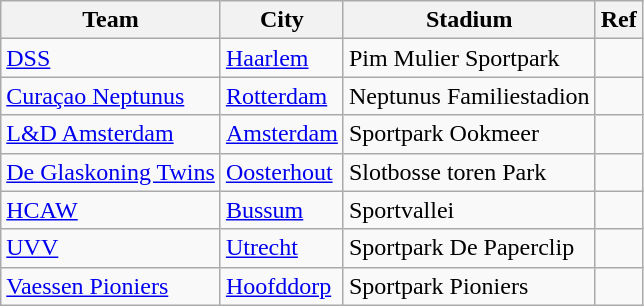<table class="wikitable" style="font-size:100%;">
<tr>
<th>Team</th>
<th>City</th>
<th>Stadium</th>
<th>Ref</th>
</tr>
<tr>
<td><a href='#'>DSS</a></td>
<td><a href='#'>Haarlem</a></td>
<td>Pim Mulier Sportpark</td>
<td></td>
</tr>
<tr>
<td><a href='#'>Curaçao Neptunus</a></td>
<td><a href='#'>Rotterdam</a></td>
<td>Neptunus Familiestadion</td>
<td></td>
</tr>
<tr>
<td><a href='#'>L&D Amsterdam</a></td>
<td><a href='#'>Amsterdam</a></td>
<td>Sportpark Ookmeer</td>
<td></td>
</tr>
<tr>
<td><a href='#'>De Glaskoning Twins</a></td>
<td><a href='#'>Oosterhout</a></td>
<td>Slotbosse toren Park</td>
<td></td>
</tr>
<tr>
<td><a href='#'>HCAW</a></td>
<td><a href='#'>Bussum</a></td>
<td>Sportvallei</td>
<td></td>
</tr>
<tr>
<td><a href='#'>UVV</a></td>
<td><a href='#'>Utrecht</a></td>
<td>Sportpark De Paperclip</td>
<td></td>
</tr>
<tr>
<td><a href='#'>Vaessen Pioniers</a></td>
<td><a href='#'>Hoofddorp</a></td>
<td>Sportpark Pioniers</td>
<td></td>
</tr>
</table>
